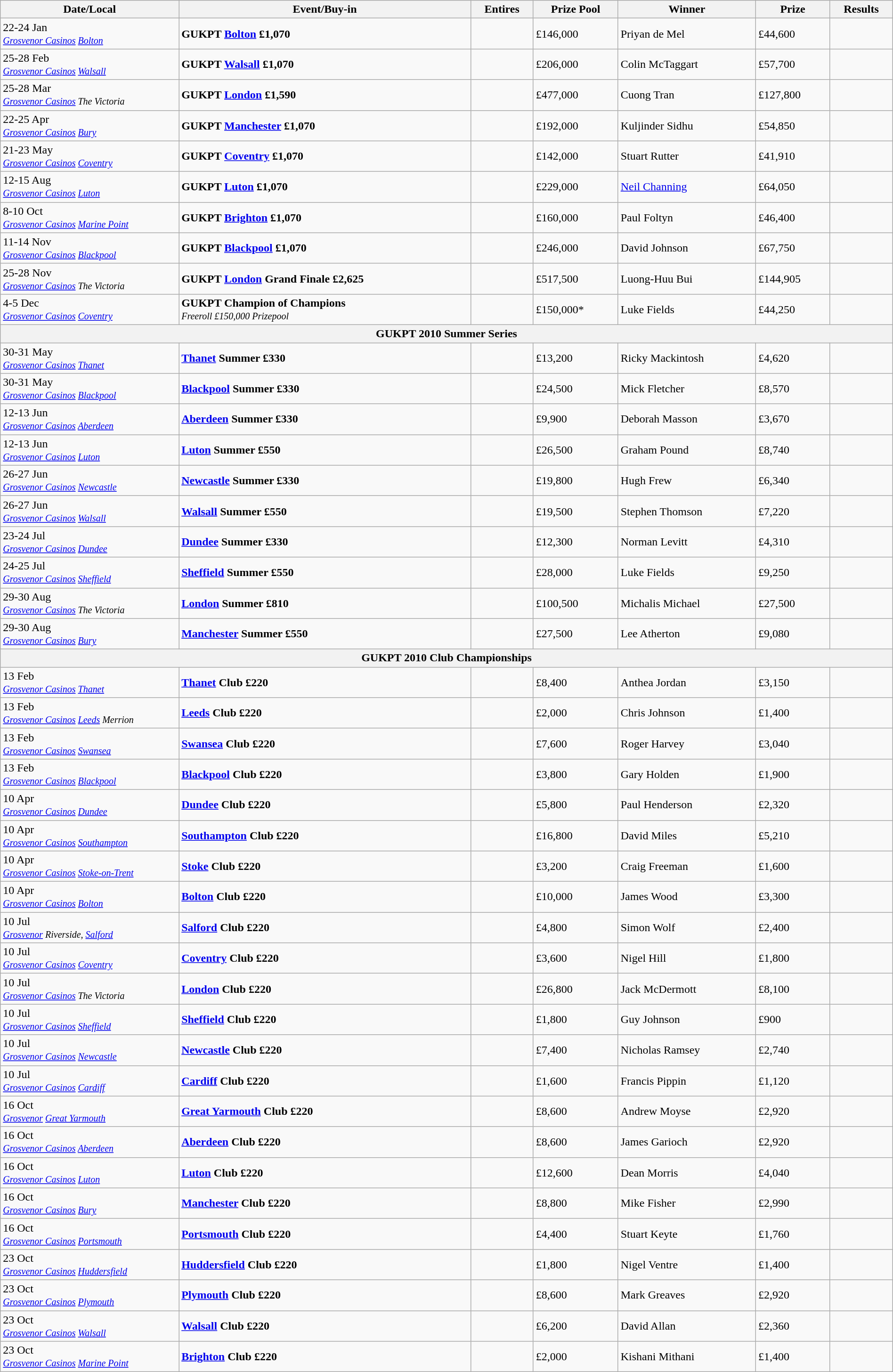<table class="wikitable" width="100%">
<tr>
<th width="20%">Date/Local</th>
<th !width="15%">Event/Buy-in</th>
<th !width="10%">Entires</th>
<th !width="10%">Prize Pool</th>
<th !width="25%">Winner</th>
<th !width="10%">Prize</th>
<th !width="10%">Results</th>
</tr>
<tr>
<td>22-24 Jan<br><small><em><a href='#'>Grosvenor Casinos</a> <a href='#'>Bolton</a></em></small></td>
<td> <strong>GUKPT <a href='#'>Bolton</a> £1,070</strong></td>
<td></td>
<td>£146,000</td>
<td> Priyan de Mel</td>
<td>£44,600</td>
<td></td>
</tr>
<tr>
<td>25-28 Feb<br><small><em><a href='#'>Grosvenor Casinos</a> <a href='#'>Walsall</a></em></small></td>
<td> <strong>GUKPT <a href='#'>Walsall</a> £1,070</strong></td>
<td></td>
<td>£206,000</td>
<td> Colin McTaggart</td>
<td>£57,700</td>
<td></td>
</tr>
<tr>
<td>25-28 Mar<br><small><em><a href='#'>Grosvenor Casinos</a> The Victoria</em></small></td>
<td> <strong>GUKPT <a href='#'>London</a> £1,590</strong></td>
<td></td>
<td>£477,000</td>
<td> Cuong Tran</td>
<td>£127,800</td>
<td></td>
</tr>
<tr>
<td>22-25 Apr<br><small><em><a href='#'>Grosvenor Casinos</a> <a href='#'>Bury</a></em></small></td>
<td> <strong>GUKPT <a href='#'>Manchester</a> £1,070</strong></td>
<td></td>
<td>£192,000</td>
<td> Kuljinder Sidhu</td>
<td>£54,850</td>
<td></td>
</tr>
<tr>
<td>21-23 May<br><small><em><a href='#'>Grosvenor Casinos</a> <a href='#'>Coventry</a></em></small></td>
<td> <strong>GUKPT <a href='#'>Coventry</a> £1,070</strong></td>
<td></td>
<td>£142,000</td>
<td> Stuart Rutter</td>
<td>£41,910</td>
<td></td>
</tr>
<tr>
<td>12-15 Aug<br><small><em><a href='#'>Grosvenor Casinos</a> <a href='#'>Luton</a></em></small></td>
<td> <strong>GUKPT <a href='#'>Luton</a> £1,070</strong></td>
<td></td>
<td>£229,000</td>
<td> <a href='#'>Neil Channing</a></td>
<td>£64,050</td>
<td></td>
</tr>
<tr>
<td>8-10 Oct<br><small><em><a href='#'>Grosvenor Casinos</a> <a href='#'>Marine Point</a></em></small></td>
<td> <strong>GUKPT <a href='#'>Brighton</a> £1,070</strong></td>
<td></td>
<td>£160,000</td>
<td> Paul Foltyn</td>
<td>£46,400</td>
<td></td>
</tr>
<tr>
<td>11-14 Nov<br><small><em><a href='#'>Grosvenor Casinos</a> <a href='#'>Blackpool</a></em></small></td>
<td> <strong>GUKPT <a href='#'>Blackpool</a> £1,070</strong></td>
<td></td>
<td>£246,000</td>
<td> David Johnson</td>
<td>£67,750</td>
<td></td>
</tr>
<tr>
<td>25-28 Nov<br><small><em><a href='#'>Grosvenor Casinos</a> The Victoria</em></small></td>
<td> <strong>GUKPT <a href='#'>London</a> Grand Finale £2,625</strong></td>
<td></td>
<td>£517,500</td>
<td> Luong-Huu Bui</td>
<td>£144,905</td>
<td></td>
</tr>
<tr>
<td>4-5 Dec<br><small><em><a href='#'>Grosvenor Casinos</a> <a href='#'>Coventry</a></em></small></td>
<td> <strong>GUKPT Champion of Champions</strong><br><small><em>Freeroll £150,000 Prizepool</em></small></td>
<td></td>
<td>£150,000*</td>
<td> Luke Fields</td>
<td>£44,250</td>
<td></td>
</tr>
<tr>
<th colspan="7">GUKPT 2010 Summer Series</th>
</tr>
<tr>
<td>30-31 May<br><small><em><a href='#'>Grosvenor Casinos</a> <a href='#'>Thanet</a></em></small></td>
<td> <strong><a href='#'>Thanet</a> Summer £330</strong></td>
<td></td>
<td>£13,200</td>
<td> Ricky Mackintosh</td>
<td>£4,620</td>
<td></td>
</tr>
<tr>
<td>30-31 May<br><small><em><a href='#'>Grosvenor Casinos</a> <a href='#'>Blackpool</a></em></small></td>
<td> <strong><a href='#'>Blackpool</a> Summer £330</strong></td>
<td></td>
<td>£24,500</td>
<td> Mick Fletcher</td>
<td>£8,570</td>
<td></td>
</tr>
<tr>
<td>12-13 Jun<br><small><em><a href='#'>Grosvenor Casinos</a> <a href='#'>Aberdeen</a></em></small></td>
<td> <strong><a href='#'>Aberdeen</a> Summer £330</strong></td>
<td></td>
<td>£9,900</td>
<td> Deborah Masson</td>
<td>£3,670</td>
<td></td>
</tr>
<tr>
<td>12-13 Jun<br><small><em><a href='#'>Grosvenor Casinos</a> <a href='#'>Luton</a></em></small></td>
<td> <strong><a href='#'>Luton</a> Summer £550</strong></td>
<td></td>
<td>£26,500</td>
<td> Graham Pound</td>
<td>£8,740</td>
<td></td>
</tr>
<tr>
<td>26-27 Jun<br><small><em><a href='#'>Grosvenor Casinos</a> <a href='#'>Newcastle</a></em></small></td>
<td> <strong><a href='#'>Newcastle</a> Summer £330</strong></td>
<td></td>
<td>£19,800</td>
<td> Hugh Frew</td>
<td>£6,340</td>
<td></td>
</tr>
<tr>
<td>26-27 Jun<br><small><em><a href='#'>Grosvenor Casinos</a> <a href='#'>Walsall</a></em></small></td>
<td> <strong><a href='#'>Walsall</a> Summer £550</strong></td>
<td></td>
<td>£19,500</td>
<td> Stephen Thomson</td>
<td>£7,220</td>
<td></td>
</tr>
<tr>
<td>23-24 Jul<br><small><em><a href='#'>Grosvenor Casinos</a> <a href='#'>Dundee</a></em></small></td>
<td> <strong><a href='#'>Dundee</a> Summer £330</strong></td>
<td></td>
<td>£12,300</td>
<td> Norman Levitt</td>
<td>£4,310</td>
<td></td>
</tr>
<tr>
<td>24-25 Jul<br><small><em><a href='#'>Grosvenor Casinos</a> <a href='#'>Sheffield</a></em></small></td>
<td> <strong><a href='#'>Sheffield</a> Summer £550</strong></td>
<td></td>
<td>£28,000</td>
<td> Luke Fields</td>
<td>£9,250</td>
<td></td>
</tr>
<tr>
<td>29-30 Aug<br><small><em><a href='#'>Grosvenor Casinos</a> The Victoria</em></small></td>
<td> <strong><a href='#'>London</a> Summer £810</strong></td>
<td></td>
<td>£100,500</td>
<td> Michalis Michael</td>
<td>£27,500</td>
<td></td>
</tr>
<tr>
<td>29-30 Aug<br><small><em><a href='#'>Grosvenor Casinos</a> <a href='#'>Bury</a></em></small></td>
<td> <strong><a href='#'>Manchester</a> Summer £550</strong></td>
<td></td>
<td>£27,500</td>
<td> Lee Atherton</td>
<td>£9,080</td>
<td></td>
</tr>
<tr>
<th colspan="7">GUKPT 2010 Club Championships</th>
</tr>
<tr>
<td>13 Feb<br><small><em><a href='#'>Grosvenor Casinos</a> <a href='#'>Thanet</a></em></small></td>
<td> <strong><a href='#'>Thanet</a> Club £220</strong></td>
<td></td>
<td>£8,400</td>
<td> Anthea Jordan</td>
<td>£3,150</td>
<td></td>
</tr>
<tr>
<td>13 Feb<br><small><em><a href='#'>Grosvenor Casinos</a> <a href='#'>Leeds</a> Merrion</em></small></td>
<td> <strong><a href='#'>Leeds</a> Club £220</strong></td>
<td></td>
<td>£2,000</td>
<td> Chris Johnson</td>
<td>£1,400</td>
<td></td>
</tr>
<tr>
<td>13 Feb<br><small><em><a href='#'>Grosvenor Casinos</a> <a href='#'>Swansea</a></em></small></td>
<td> <strong><a href='#'>Swansea</a> Club £220</strong></td>
<td></td>
<td>£7,600</td>
<td> Roger Harvey</td>
<td>£3,040</td>
<td></td>
</tr>
<tr>
<td>13 Feb<br><small><em><a href='#'>Grosvenor Casinos</a> <a href='#'>Blackpool</a></em></small></td>
<td> <strong><a href='#'>Blackpool</a> Club £220</strong></td>
<td></td>
<td>£3,800</td>
<td> Gary Holden</td>
<td>£1,900</td>
<td></td>
</tr>
<tr>
<td>10 Apr<br><small><em><a href='#'>Grosvenor Casinos</a> <a href='#'>Dundee</a></em></small></td>
<td> <strong><a href='#'>Dundee</a> Club £220</strong></td>
<td></td>
<td>£5,800</td>
<td> Paul Henderson</td>
<td>£2,320</td>
<td></td>
</tr>
<tr>
<td>10 Apr<br><small><em><a href='#'>Grosvenor Casinos</a> <a href='#'>Southampton</a></em></small></td>
<td> <strong><a href='#'>Southampton</a> Club £220</strong></td>
<td></td>
<td>£16,800</td>
<td> David Miles</td>
<td>£5,210</td>
<td></td>
</tr>
<tr>
<td>10 Apr<br><small><em><a href='#'>Grosvenor Casinos</a> <a href='#'>Stoke-on-Trent</a></em></small></td>
<td> <strong><a href='#'>Stoke</a> Club £220</strong></td>
<td></td>
<td>£3,200</td>
<td> Craig Freeman</td>
<td>£1,600</td>
<td></td>
</tr>
<tr>
<td>10 Apr<br><small><em><a href='#'>Grosvenor Casinos</a> <a href='#'>Bolton</a></em></small></td>
<td> <strong><a href='#'>Bolton</a> Club £220</strong></td>
<td></td>
<td>£10,000</td>
<td> James Wood</td>
<td>£3,300</td>
<td></td>
</tr>
<tr>
<td>10 Jul<br><small><em><a href='#'>Grosvenor</a> Riverside, <a href='#'>Salford</a></em></small></td>
<td> <strong><a href='#'>Salford</a> Club £220</strong></td>
<td></td>
<td>£4,800</td>
<td> Simon Wolf</td>
<td>£2,400</td>
<td></td>
</tr>
<tr>
<td>10 Jul<br><small><em><a href='#'>Grosvenor Casinos</a> <a href='#'>Coventry</a></em></small></td>
<td> <strong><a href='#'>Coventry</a> Club £220</strong></td>
<td></td>
<td>£3,600</td>
<td> Nigel Hill</td>
<td>£1,800</td>
<td></td>
</tr>
<tr>
<td>10 Jul<br><small><em><a href='#'>Grosvenor Casinos</a> The Victoria</em></small></td>
<td> <strong><a href='#'>London</a> Club £220</strong></td>
<td></td>
<td>£26,800</td>
<td> Jack McDermott</td>
<td>£8,100</td>
<td></td>
</tr>
<tr>
<td>10 Jul<br><small><em><a href='#'>Grosvenor Casinos</a> <a href='#'>Sheffield</a></em></small></td>
<td> <strong><a href='#'>Sheffield</a> Club £220</strong></td>
<td></td>
<td>£1,800</td>
<td> Guy Johnson</td>
<td>£900</td>
<td></td>
</tr>
<tr>
<td>10 Jul<br><small><em><a href='#'>Grosvenor Casinos</a> <a href='#'>Newcastle</a></em></small></td>
<td> <strong><a href='#'>Newcastle</a> Club £220</strong></td>
<td></td>
<td>£7,400</td>
<td> Nicholas Ramsey</td>
<td>£2,740</td>
<td></td>
</tr>
<tr>
<td>10 Jul<br><small><em><a href='#'>Grosvenor Casinos</a> <a href='#'>Cardiff</a></em></small></td>
<td> <strong><a href='#'>Cardiff</a> Club £220</strong></td>
<td></td>
<td>£1,600</td>
<td> Francis Pippin</td>
<td>£1,120</td>
<td></td>
</tr>
<tr>
<td>16 Oct<br><small><em><a href='#'>Grosvenor</a> <a href='#'>Great Yarmouth</a></em></small></td>
<td> <strong><a href='#'>Great Yarmouth</a> Club £220</strong></td>
<td></td>
<td>£8,600</td>
<td> Andrew Moyse</td>
<td>£2,920</td>
<td></td>
</tr>
<tr>
<td>16 Oct<br><small><em><a href='#'>Grosvenor Casinos</a> <a href='#'>Aberdeen</a></em></small></td>
<td> <strong><a href='#'>Aberdeen</a> Club £220</strong></td>
<td></td>
<td>£8,600</td>
<td> James Garioch</td>
<td>£2,920</td>
<td></td>
</tr>
<tr>
<td>16 Oct<br><small><em><a href='#'>Grosvenor Casinos</a> <a href='#'>Luton</a></em></small></td>
<td> <strong><a href='#'>Luton</a> Club £220</strong></td>
<td></td>
<td>£12,600</td>
<td> Dean Morris</td>
<td>£4,040</td>
<td></td>
</tr>
<tr>
<td>16 Oct<br><small><em><a href='#'>Grosvenor Casinos</a> <a href='#'>Bury</a></em></small></td>
<td> <strong><a href='#'>Manchester</a> Club £220</strong></td>
<td></td>
<td>£8,800</td>
<td> Mike Fisher</td>
<td>£2,990</td>
<td></td>
</tr>
<tr>
<td>16 Oct<br><small><em><a href='#'>Grosvenor Casinos</a> <a href='#'>Portsmouth</a></em></small></td>
<td> <strong><a href='#'>Portsmouth</a> Club £220</strong></td>
<td></td>
<td>£4,400</td>
<td> Stuart Keyte</td>
<td>£1,760</td>
<td></td>
</tr>
<tr>
<td>23 Oct<br><small><em><a href='#'>Grosvenor Casinos</a> <a href='#'>Huddersfield</a></em></small></td>
<td> <strong><a href='#'>Huddersfield</a> Club £220</strong></td>
<td></td>
<td>£1,800</td>
<td> Nigel Ventre</td>
<td>£1,400</td>
<td></td>
</tr>
<tr>
<td>23 Oct<br><small><em><a href='#'>Grosvenor Casinos</a> <a href='#'>Plymouth</a></em></small></td>
<td> <strong><a href='#'>Plymouth</a> Club £220</strong></td>
<td></td>
<td>£8,600</td>
<td> Mark Greaves</td>
<td>£2,920</td>
<td></td>
</tr>
<tr>
<td>23 Oct<br><small><em><a href='#'>Grosvenor Casinos</a> <a href='#'>Walsall</a></em></small></td>
<td> <strong><a href='#'>Walsall</a> Club £220</strong></td>
<td></td>
<td>£6,200</td>
<td> David Allan</td>
<td>£2,360</td>
<td></td>
</tr>
<tr>
<td>23 Oct<br><small><em><a href='#'>Grosvenor Casinos</a> <a href='#'>Marine Point</a></em></small></td>
<td> <strong><a href='#'>Brighton</a> Club £220</strong></td>
<td></td>
<td>£2,000</td>
<td> Kishani Mithani</td>
<td>£1,400</td>
<td></td>
</tr>
</table>
